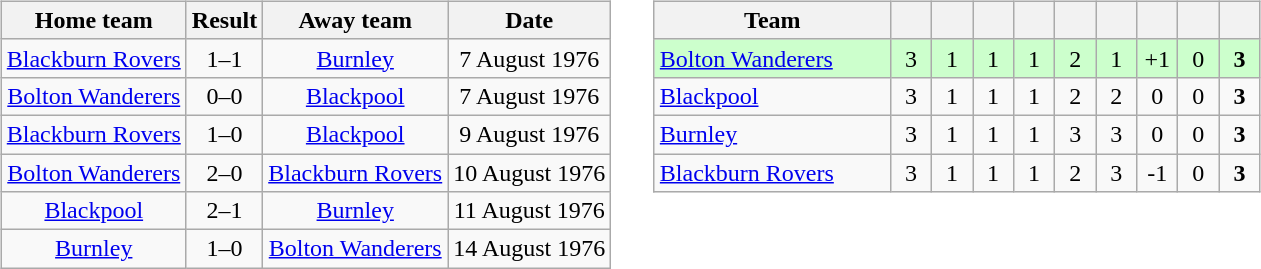<table>
<tr>
<td valign="top"><br><table class="wikitable" style="text-align: center">
<tr>
<th>Home team</th>
<th>Result</th>
<th>Away team</th>
<th>Date</th>
</tr>
<tr>
<td><a href='#'>Blackburn Rovers</a></td>
<td>1–1</td>
<td><a href='#'>Burnley</a></td>
<td>7 August 1976</td>
</tr>
<tr>
<td><a href='#'>Bolton Wanderers</a></td>
<td>0–0</td>
<td><a href='#'>Blackpool</a></td>
<td>7 August 1976</td>
</tr>
<tr>
<td><a href='#'>Blackburn Rovers</a></td>
<td>1–0</td>
<td><a href='#'>Blackpool</a></td>
<td>9 August 1976</td>
</tr>
<tr>
<td><a href='#'>Bolton Wanderers</a></td>
<td>2–0</td>
<td><a href='#'>Blackburn Rovers</a></td>
<td>10 August 1976</td>
</tr>
<tr>
<td><a href='#'>Blackpool</a></td>
<td>2–1</td>
<td><a href='#'>Burnley</a></td>
<td>11 August 1976</td>
</tr>
<tr>
<td><a href='#'>Burnley</a></td>
<td>1–0</td>
<td><a href='#'>Bolton Wanderers</a></td>
<td>14 August 1976</td>
</tr>
</table>
</td>
<td width="1"> </td>
<td valign="top"><br><table class="wikitable" style="text-align:center">
<tr>
<th width=150>Team</th>
<th width=20></th>
<th width=20></th>
<th width=20></th>
<th width=20></th>
<th width=20></th>
<th width=20></th>
<th width=20></th>
<th width=20></th>
<th width=20></th>
</tr>
<tr bgcolor="#ccffcc">
<td align="left"><a href='#'>Bolton Wanderers</a></td>
<td>3</td>
<td>1</td>
<td>1</td>
<td>1</td>
<td>2</td>
<td>1</td>
<td>+1</td>
<td>0</td>
<td><strong>3</strong></td>
</tr>
<tr>
<td align="left"><a href='#'>Blackpool</a></td>
<td>3</td>
<td>1</td>
<td>1</td>
<td>1</td>
<td>2</td>
<td>2</td>
<td>0</td>
<td>0</td>
<td><strong>3</strong></td>
</tr>
<tr>
<td align="left"><a href='#'>Burnley</a></td>
<td>3</td>
<td>1</td>
<td>1</td>
<td>1</td>
<td>3</td>
<td>3</td>
<td>0</td>
<td>0</td>
<td><strong>3</strong></td>
</tr>
<tr>
<td align="left"><a href='#'>Blackburn Rovers</a></td>
<td>3</td>
<td>1</td>
<td>1</td>
<td>1</td>
<td>2</td>
<td>3</td>
<td>-1</td>
<td>0</td>
<td><strong>3</strong></td>
</tr>
</table>
</td>
</tr>
</table>
